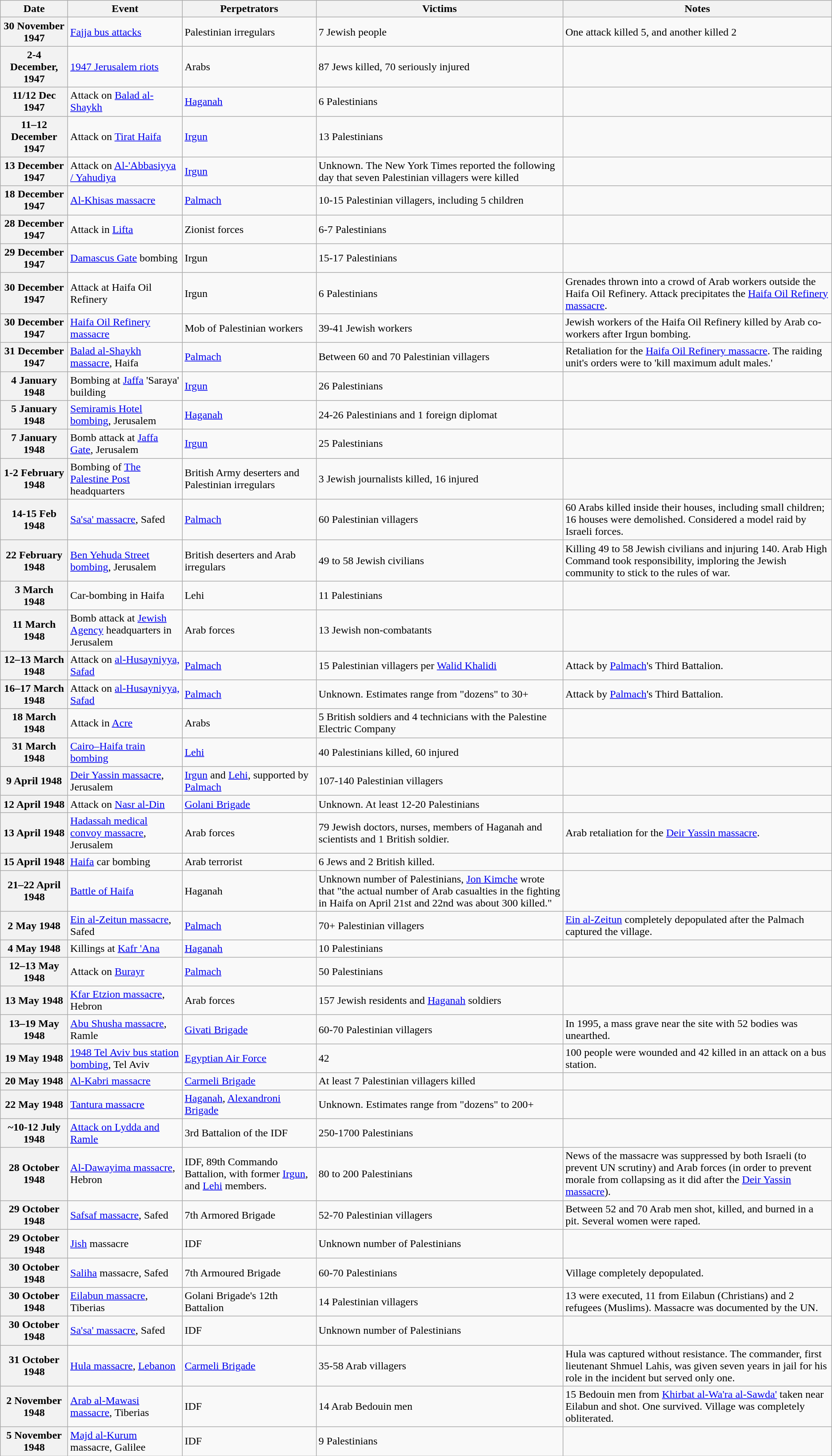<table class="wikitable sortable">
<tr>
<th>Date</th>
<th>Event</th>
<th>Perpetrators</th>
<th>Victims</th>
<th>Notes</th>
</tr>
<tr>
<th>30 November 1947</th>
<td><a href='#'>Fajja bus attacks</a></td>
<td>Palestinian irregulars</td>
<td>7 Jewish people</td>
<td>One attack killed 5, and another killed 2</td>
</tr>
<tr>
<th>2-4 December, 1947</th>
<td><a href='#'>1947 Jerusalem riots</a></td>
<td>Arabs</td>
<td>87 Jews killed, 70 seriously injured</td>
<td></td>
</tr>
<tr>
<th>11/12 Dec 1947</th>
<td>Attack on <a href='#'>Balad al-Shaykh</a></td>
<td><a href='#'>Haganah</a></td>
<td>6 Palestinians</td>
<td></td>
</tr>
<tr>
<th>11–12 December 1947</th>
<td>Attack on <a href='#'>Tirat Haifa</a></td>
<td><a href='#'>Irgun</a></td>
<td>13 Palestinians</td>
<td></td>
</tr>
<tr>
<th>13 December 1947</th>
<td>Attack on <a href='#'>Al-'Abbasiyya / Yahudiya</a></td>
<td><a href='#'>Irgun</a></td>
<td>Unknown. The New York Times reported the following day that seven Palestinian villagers were killed</td>
<td></td>
</tr>
<tr>
<th>18 December 1947</th>
<td><a href='#'>Al-Khisas massacre</a></td>
<td><a href='#'>Palmach</a></td>
<td>10-15 Palestinian villagers, including 5 children</td>
<td></td>
</tr>
<tr>
<th>28 December 1947</th>
<td>Attack in <a href='#'>Lifta</a></td>
<td>Zionist forces</td>
<td>6-7 Palestinians</td>
<td></td>
</tr>
<tr>
<th>29 December 1947</th>
<td><a href='#'>Damascus Gate</a> bombing</td>
<td>Irgun</td>
<td>15-17 Palestinians</td>
<td></td>
</tr>
<tr>
<th>30 December 1947</th>
<td>Attack at Haifa Oil Refinery</td>
<td>Irgun</td>
<td>6 Palestinians</td>
<td>Grenades thrown into a crowd of Arab workers outside the Haifa Oil Refinery. Attack precipitates the <a href='#'>Haifa Oil Refinery massacre</a>.</td>
</tr>
<tr>
<th>30 December 1947</th>
<td><a href='#'>Haifa Oil Refinery massacre</a></td>
<td>Mob of Palestinian workers</td>
<td>39-41 Jewish workers</td>
<td>Jewish workers of the Haifa Oil Refinery killed by Arab co-workers after Irgun bombing.</td>
</tr>
<tr>
<th>31 December 1947</th>
<td><a href='#'>Balad al-Shaykh massacre</a>, Haifa</td>
<td><a href='#'>Palmach</a></td>
<td>Between 60 and 70 Palestinian villagers</td>
<td>Retaliation for the <a href='#'>Haifa Oil Refinery massacre</a>. The raiding unit's orders were to 'kill maximum adult males.'</td>
</tr>
<tr>
<th>4 January 1948</th>
<td>Bombing at <a href='#'>Jaffa</a> 'Saraya' building</td>
<td><a href='#'>Irgun</a></td>
<td>26 Palestinians</td>
<td></td>
</tr>
<tr>
<th>5 January 1948</th>
<td><a href='#'>Semiramis Hotel bombing</a>, Jerusalem</td>
<td><a href='#'>Haganah</a></td>
<td>24-26 Palestinians and 1 foreign diplomat</td>
<td></td>
</tr>
<tr>
<th>7 January 1948</th>
<td>Bomb attack at <a href='#'>Jaffa Gate</a>, Jerusalem</td>
<td><a href='#'>Irgun</a></td>
<td>25 Palestinians</td>
<td></td>
</tr>
<tr>
<th>1-2 February 1948</th>
<td>Bombing of <a href='#'>The Palestine Post</a> headquarters</td>
<td>British Army deserters and Palestinian irregulars</td>
<td>3 Jewish journalists killed, 16 injured</td>
<td></td>
</tr>
<tr>
<th>14-15 Feb 1948</th>
<td><a href='#'>Sa'sa' massacre</a>, Safed</td>
<td><a href='#'>Palmach</a></td>
<td>60 Palestinian villagers</td>
<td>60 Arabs killed inside their houses, including small children; 16 houses were demolished. Considered a model raid by Israeli forces.</td>
</tr>
<tr>
<th>22 February 1948</th>
<td><a href='#'>Ben Yehuda Street bombing</a>, Jerusalem</td>
<td>British deserters and Arab irregulars</td>
<td>49 to 58 Jewish civilians</td>
<td>Killing 49 to 58 Jewish civilians and injuring 140. Arab High Command took responsibility, imploring the Jewish community to stick to the rules of war.</td>
</tr>
<tr>
<th>3 March 1948</th>
<td>Car-bombing in Haifa</td>
<td>Lehi</td>
<td>11 Palestinians</td>
<td></td>
</tr>
<tr>
<th>11 March 1948</th>
<td>Bomb attack at <a href='#'>Jewish Agency</a> headquarters in Jerusalem</td>
<td>Arab forces</td>
<td>13 Jewish non-combatants</td>
<td></td>
</tr>
<tr>
<th>12–13 March 1948</th>
<td>Attack on <a href='#'>al-Husayniyya, Safad</a></td>
<td><a href='#'>Palmach</a></td>
<td>15 Palestinian villagers per <a href='#'>Walid Khalidi</a></td>
<td>Attack by <a href='#'>Palmach</a>'s Third Battalion.</td>
</tr>
<tr>
<th>16–17 March 1948</th>
<td>Attack on <a href='#'>al-Husayniyya, Safad</a></td>
<td><a href='#'>Palmach</a></td>
<td>Unknown. Estimates range from "dozens" to 30+</td>
<td>Attack by <a href='#'>Palmach</a>'s Third Battalion.</td>
</tr>
<tr>
<th>18 March 1948</th>
<td>Attack in <a href='#'>Acre</a></td>
<td>Arabs</td>
<td>5 British soldiers and 4 technicians with the Palestine Electric Company</td>
<td></td>
</tr>
<tr>
<th>31 March 1948</th>
<td><a href='#'>Cairo–Haifa train bombing</a></td>
<td><a href='#'>Lehi</a></td>
<td>40 Palestinians killed, 60 injured</td>
<td></td>
</tr>
<tr>
<th>9 April 1948</th>
<td><a href='#'>Deir Yassin massacre</a>, Jerusalem</td>
<td><a href='#'>Irgun</a> and <a href='#'>Lehi</a>, supported by <a href='#'>Palmach</a></td>
<td>107-140 Palestinian villagers</td>
<td></td>
</tr>
<tr>
<th>12 April 1948</th>
<td>Attack on <a href='#'>Nasr al-Din</a></td>
<td><a href='#'>Golani Brigade</a></td>
<td>Unknown. At least 12-20 Palestinians</td>
<td></td>
</tr>
<tr>
<th>13 April 1948</th>
<td><a href='#'>Hadassah medical convoy massacre</a>, Jerusalem</td>
<td>Arab forces</td>
<td>79 Jewish doctors, nurses, members of Haganah and scientists and 1 British soldier.</td>
<td>Arab retaliation for the <a href='#'>Deir Yassin massacre</a>.</td>
</tr>
<tr>
<th>15 April 1948</th>
<td><a href='#'>Haifa</a> car bombing</td>
<td>Arab terrorist </td>
<td>6 Jews and 2 British killed.</td>
<td></td>
</tr>
<tr>
<th>21–22 April 1948</th>
<td><a href='#'>Battle of Haifa</a></td>
<td>Haganah</td>
<td>Unknown number of Palestinians, <a href='#'>Jon Kimche</a> wrote that "the actual number of Arab casualties in the fighting in Haifa on April 21st and 22nd was about 300 killed."</td>
<td></td>
</tr>
<tr>
<th>2 May 1948</th>
<td><a href='#'>Ein al-Zeitun massacre</a>, Safed</td>
<td><a href='#'>Palmach</a></td>
<td>70+ Palestinian villagers</td>
<td><a href='#'>Ein al-Zeitun</a> completely depopulated after the Palmach captured the village.</td>
</tr>
<tr>
<th>4 May 1948</th>
<td>Killings at <a href='#'>Kafr 'Ana</a></td>
<td><a href='#'>Haganah</a></td>
<td>10 Palestinians</td>
<td></td>
</tr>
<tr>
<th>12–13 May 1948</th>
<td>Attack on <a href='#'>Burayr</a></td>
<td><a href='#'>Palmach</a></td>
<td>50 Palestinians</td>
<td><br></td>
</tr>
<tr>
<th>13 May 1948</th>
<td><a href='#'>Kfar Etzion massacre</a>, Hebron</td>
<td>Arab forces</td>
<td>157 Jewish residents and <a href='#'>Haganah</a> soldiers</td>
<td></td>
</tr>
<tr>
<th>13–19 May 1948</th>
<td><a href='#'>Abu Shusha massacre</a>, Ramle</td>
<td><a href='#'>Givati Brigade</a></td>
<td>60-70 Palestinian villagers</td>
<td>In 1995, a mass grave near the site with 52 bodies was unearthed.</td>
</tr>
<tr>
<th>19 May 1948</th>
<td><a href='#'>1948 Tel Aviv bus station bombing</a>, Tel Aviv</td>
<td><a href='#'>Egyptian Air Force</a></td>
<td>42</td>
<td>100 people were wounded and 42 killed in an attack on a bus station.</td>
</tr>
<tr>
<th>20 May 1948</th>
<td><a href='#'>Al-Kabri massacre</a></td>
<td><a href='#'>Carmeli Brigade</a></td>
<td>At least 7 Palestinian villagers killed</td>
<td></td>
</tr>
<tr>
<th>22 May 1948</th>
<td><a href='#'>Tantura massacre</a></td>
<td><a href='#'>Haganah</a>, <a href='#'>Alexandroni Brigade</a></td>
<td>Unknown. Estimates range from "dozens" to 200+</td>
<td></td>
</tr>
<tr>
<th>~10-12 July 1948</th>
<td><a href='#'>Attack on Lydda and Ramle</a></td>
<td>3rd Battalion of the IDF</td>
<td>250-1700 Palestinians</td>
<td></td>
</tr>
<tr>
<th>28 October 1948</th>
<td><a href='#'>Al-Dawayima massacre</a>, Hebron</td>
<td>IDF, 89th Commando Battalion, with former <a href='#'>Irgun</a>, and <a href='#'>Lehi</a> members.</td>
<td>80 to 200 Palestinians</td>
<td>News of the massacre was suppressed by both Israeli (to prevent UN scrutiny) and Arab forces (in order to prevent morale from collapsing as it did after the <a href='#'>Deir Yassin massacre</a>).</td>
</tr>
<tr>
<th>29 October 1948</th>
<td><a href='#'>Safsaf massacre</a>, Safed</td>
<td>7th Armored Brigade</td>
<td>52-70 Palestinian villagers</td>
<td>Between 52 and 70 Arab men shot, killed, and burned in a pit. Several women were raped.</td>
</tr>
<tr>
<th>29 October 1948</th>
<td><a href='#'>Jish</a> massacre</td>
<td>IDF</td>
<td>Unknown number of Palestinians</td>
<td></td>
</tr>
<tr>
<th>30 October 1948</th>
<td><a href='#'>Saliha</a> massacre, Safed</td>
<td>7th Armoured Brigade</td>
<td>60-70 Palestinians</td>
<td>Village completely depopulated.</td>
</tr>
<tr>
<th>30 October 1948</th>
<td><a href='#'>Eilabun massacre</a>, Tiberias</td>
<td>Golani Brigade's 12th Battalion</td>
<td>14 Palestinian villagers</td>
<td>13 were executed, 11 from Eilabun (Christians) and 2 refugees (Muslims). Massacre was documented by the UN.</td>
</tr>
<tr>
<th>30 October 1948</th>
<td><a href='#'>Sa'sa' massacre</a>, Safed</td>
<td>IDF</td>
<td>Unknown number of Palestinians</td>
<td></td>
</tr>
<tr>
<th>31 October 1948</th>
<td><a href='#'>Hula massacre</a>, <a href='#'>Lebanon</a></td>
<td><a href='#'>Carmeli Brigade</a></td>
<td>35-58 Arab villagers</td>
<td>Hula was captured without resistance. The commander, first lieutenant Shmuel Lahis, was given seven years in jail for his role in the incident but served only one.</td>
</tr>
<tr>
<th>2 November 1948</th>
<td><a href='#'>Arab al-Mawasi massacre</a>, Tiberias</td>
<td>IDF</td>
<td>14 Arab Bedouin men</td>
<td>15 Bedouin men from <a href='#'>Khirbat al-Wa'ra al-Sawda'</a> taken near Eilabun and shot. One survived. Village was completely obliterated.</td>
</tr>
<tr>
<th>5 November 1948</th>
<td><a href='#'>Majd al-Kurum</a> massacre, Galilee</td>
<td>IDF</td>
<td>9 Palestinians</td>
<td></td>
</tr>
</table>
